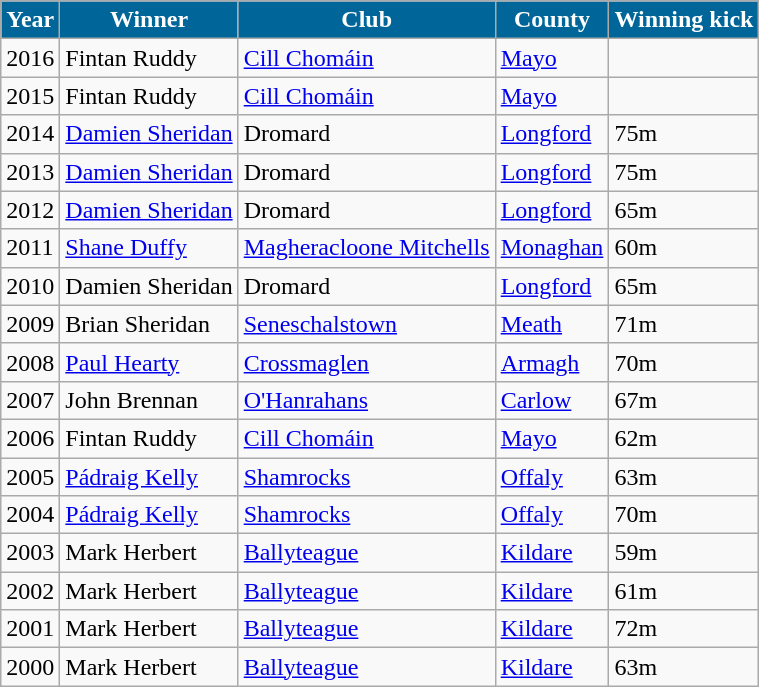<table class="wikitable">
<tr>
<th style="background:#069; color:white;">Year</th>
<th style="background:#069; color:white;">Winner</th>
<th style="background:#069; color:white;">Club</th>
<th style="background:#069; color:white;">County</th>
<th style="background:#069; color:white;">Winning kick</th>
</tr>
<tr>
<td>2016</td>
<td>Fintan Ruddy</td>
<td><a href='#'>Cill Chomáin</a></td>
<td><a href='#'>Mayo</a></td>
<td></td>
</tr>
<tr>
<td>2015</td>
<td>Fintan Ruddy</td>
<td><a href='#'>Cill Chomáin</a></td>
<td><a href='#'>Mayo</a></td>
<td></td>
</tr>
<tr>
<td>2014</td>
<td><a href='#'>Damien Sheridan</a></td>
<td>Dromard</td>
<td><a href='#'>Longford</a></td>
<td>75m</td>
</tr>
<tr>
<td>2013</td>
<td><a href='#'>Damien Sheridan</a></td>
<td>Dromard</td>
<td><a href='#'>Longford</a></td>
<td>75m</td>
</tr>
<tr>
<td>2012</td>
<td><a href='#'>Damien Sheridan</a></td>
<td>Dromard</td>
<td><a href='#'>Longford</a></td>
<td>65m</td>
</tr>
<tr>
<td>2011</td>
<td><a href='#'>Shane Duffy</a></td>
<td><a href='#'>Magheracloone Mitchells</a></td>
<td><a href='#'>Monaghan</a></td>
<td>60m</td>
</tr>
<tr>
<td>2010</td>
<td>Damien Sheridan</td>
<td>Dromard</td>
<td><a href='#'>Longford</a></td>
<td>65m</td>
</tr>
<tr>
<td>2009</td>
<td>Brian Sheridan</td>
<td><a href='#'>Seneschalstown</a></td>
<td><a href='#'>Meath</a></td>
<td>71m</td>
</tr>
<tr>
<td>2008</td>
<td><a href='#'>Paul Hearty</a></td>
<td><a href='#'>Crossmaglen</a></td>
<td><a href='#'>Armagh</a></td>
<td>70m</td>
</tr>
<tr>
<td>2007</td>
<td>John Brennan</td>
<td><a href='#'>O'Hanrahans</a></td>
<td><a href='#'>Carlow</a></td>
<td>67m</td>
</tr>
<tr>
<td>2006</td>
<td>Fintan Ruddy</td>
<td><a href='#'>Cill Chomáin</a></td>
<td><a href='#'>Mayo</a></td>
<td>62m</td>
</tr>
<tr>
<td>2005</td>
<td><a href='#'>Pádraig Kelly</a></td>
<td><a href='#'>Shamrocks</a></td>
<td><a href='#'>Offaly</a></td>
<td>63m</td>
</tr>
<tr>
<td>2004</td>
<td><a href='#'>Pádraig Kelly</a></td>
<td><a href='#'>Shamrocks</a></td>
<td><a href='#'>Offaly</a></td>
<td>70m</td>
</tr>
<tr>
<td>2003</td>
<td>Mark Herbert</td>
<td><a href='#'>Ballyteague</a></td>
<td><a href='#'>Kildare</a></td>
<td>59m</td>
</tr>
<tr>
<td>2002</td>
<td>Mark Herbert</td>
<td><a href='#'>Ballyteague</a></td>
<td><a href='#'>Kildare</a></td>
<td>61m</td>
</tr>
<tr>
<td>2001</td>
<td>Mark Herbert</td>
<td><a href='#'>Ballyteague</a></td>
<td><a href='#'>Kildare</a></td>
<td>72m</td>
</tr>
<tr>
<td>2000</td>
<td>Mark Herbert</td>
<td><a href='#'>Ballyteague</a></td>
<td><a href='#'>Kildare</a></td>
<td>63m</td>
</tr>
</table>
